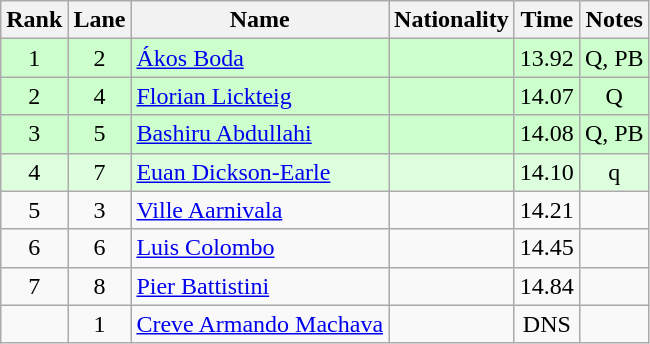<table class="wikitable sortable" style="text-align:center">
<tr>
<th>Rank</th>
<th>Lane</th>
<th>Name</th>
<th>Nationality</th>
<th>Time</th>
<th>Notes</th>
</tr>
<tr bgcolor=ccffcc>
<td>1</td>
<td>2</td>
<td align=left><a href='#'>Ákos Boda</a></td>
<td align=left></td>
<td>13.92</td>
<td>Q, PB</td>
</tr>
<tr bgcolor=ccffcc>
<td>2</td>
<td>4</td>
<td align=left><a href='#'>Florian Lickteig</a></td>
<td align=left></td>
<td>14.07</td>
<td>Q</td>
</tr>
<tr bgcolor=ccffcc>
<td>3</td>
<td>5</td>
<td align=left><a href='#'>Bashiru Abdullahi</a></td>
<td align=left></td>
<td>14.08</td>
<td>Q, PB</td>
</tr>
<tr bgcolor=ddffdd>
<td>4</td>
<td>7</td>
<td align=left><a href='#'>Euan Dickson-Earle</a></td>
<td align=left></td>
<td>14.10</td>
<td>q</td>
</tr>
<tr>
<td>5</td>
<td>3</td>
<td align=left><a href='#'>Ville Aarnivala</a></td>
<td align=left></td>
<td>14.21</td>
<td></td>
</tr>
<tr>
<td>6</td>
<td>6</td>
<td align=left><a href='#'>Luis Colombo</a></td>
<td align=left></td>
<td>14.45</td>
<td></td>
</tr>
<tr>
<td>7</td>
<td>8</td>
<td align=left><a href='#'>Pier Battistini</a></td>
<td align=left></td>
<td>14.84</td>
<td></td>
</tr>
<tr>
<td></td>
<td>1</td>
<td align=left><a href='#'>Creve Armando Machava</a></td>
<td align=left></td>
<td>DNS</td>
<td></td>
</tr>
</table>
